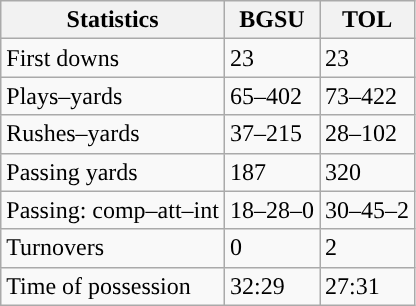<table class="wikitable" style="float:left">
<tr>
<th>Statistics</th>
<th>BGSU</th>
<th>TOL</th>
</tr>
<tr>
<td>First downs</td>
<td>23</td>
<td>23</td>
</tr>
<tr>
<td>Plays–yards</td>
<td>65–402</td>
<td>73–422</td>
</tr>
<tr>
<td>Rushes–yards</td>
<td>37–215</td>
<td>28–102</td>
</tr>
<tr>
<td>Passing yards</td>
<td>187</td>
<td>320</td>
</tr>
<tr>
<td>Passing: comp–att–int</td>
<td>18–28–0</td>
<td>30–45–2</td>
</tr>
<tr>
<td>Turnovers</td>
<td>0</td>
<td>2</td>
</tr>
<tr>
<td>Time of possession</td>
<td>32:29</td>
<td>27:31</td>
</tr>
</table>
